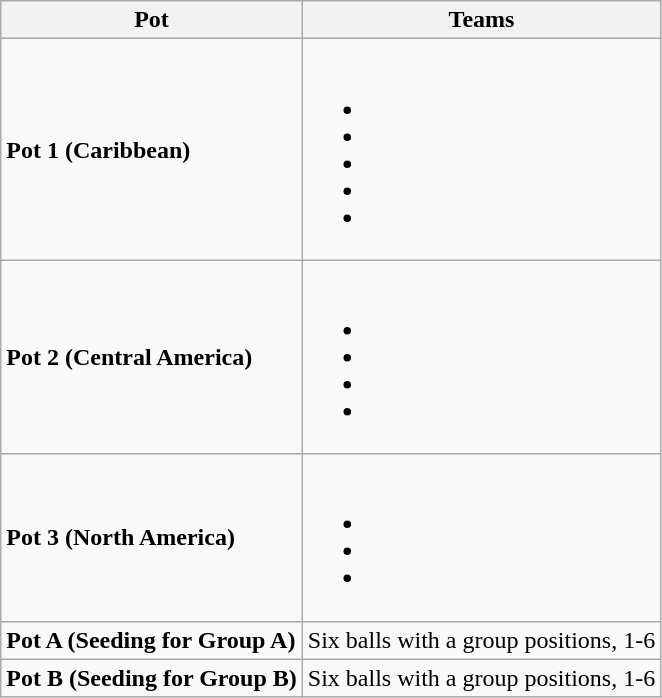<table class="wikitable">
<tr>
<th>Pot</th>
<th>Teams</th>
</tr>
<tr>
<td><strong>Pot 1 (Caribbean)</strong></td>
<td><br><ul><li></li><li></li><li></li><li></li><li></li></ul></td>
</tr>
<tr>
<td><strong>Pot 2 (Central America)</strong></td>
<td><br><ul><li></li><li></li><li></li><li></li></ul></td>
</tr>
<tr>
<td><strong>Pot 3 (North America)</strong></td>
<td><br><ul><li></li><li></li><li></li></ul></td>
</tr>
<tr>
<td><strong>Pot A (Seeding for Group A)</strong></td>
<td>Six balls with a group positions, 1-6</td>
</tr>
<tr>
<td><strong>Pot B (Seeding for Group B)</strong></td>
<td>Six balls with a group positions, 1-6</td>
</tr>
</table>
